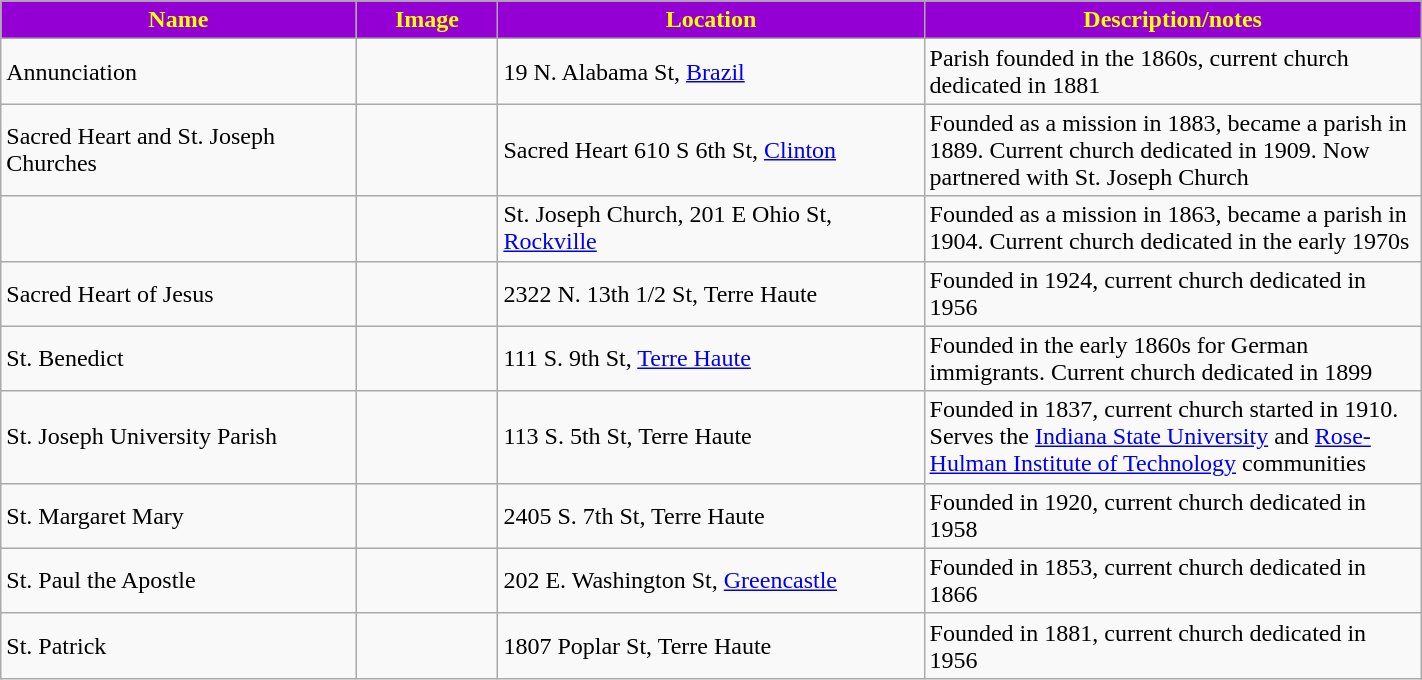<table class="wikitable sortable" style="width:75%">
<tr>
<th style="background:darkviolet; color:yellow;" width="25%"><strong>Name</strong></th>
<th style="background:darkviolet; color:yellow;" width="10%"><strong>Image</strong></th>
<th style="background:darkviolet; color:yellow;" width="30%"><strong>Location</strong></th>
<th style="background:darkviolet; color:yellow;" width="35%"><strong>Description/notes</strong></th>
</tr>
<tr>
<td>Annunciation</td>
<td></td>
<td>19 N. Alabama St, <a href='#'>Brazil</a></td>
<td>Parish founded in the 1860s, current church dedicated in 1881</td>
</tr>
<tr>
<td>Sacred Heart and St. Joseph Churches</td>
<td></td>
<td>Sacred Heart 610 S 6th St, <a href='#'>Clinton</a></td>
<td>Founded as a mission in 1883, became a parish in 1889. Current church dedicated in 1909. Now partnered with St. Joseph Church</td>
</tr>
<tr>
<td></td>
<td></td>
<td>St. Joseph Church, 201 E Ohio St, <a href='#'>Rockville</a></td>
<td>Founded as a mission in 1863, became a parish in 1904. Current church dedicated in the early 1970s</td>
</tr>
<tr>
<td>Sacred Heart of Jesus</td>
<td></td>
<td>2322 N. 13th 1/2 St, Terre Haute</td>
<td>Founded in 1924, current church dedicated in 1956</td>
</tr>
<tr>
<td>St. Benedict</td>
<td></td>
<td>111 S. 9th St, <a href='#'>Terre Haute</a></td>
<td>Founded in the early 1860s for German immigrants. Current church dedicated in 1899</td>
</tr>
<tr>
<td>St. Joseph University Parish</td>
<td></td>
<td>113 S. 5th St, Terre Haute</td>
<td>Founded in 1837, current church started in 1910. Serves the <a href='#'>Indiana State University</a> and <a href='#'>Rose-Hulman Institute of Technology</a> communities</td>
</tr>
<tr>
<td>St. Margaret Mary</td>
<td></td>
<td>2405 S. 7th St, Terre Haute</td>
<td>Founded in 1920, current church dedicated in 1958</td>
</tr>
<tr>
<td>St. Paul the Apostle</td>
<td></td>
<td>202 E. Washington St, <a href='#'>Greencastle</a></td>
<td>Founded in 1853, current church dedicated in 1866</td>
</tr>
<tr>
<td>St. Patrick</td>
<td></td>
<td>1807 Poplar St, Terre Haute</td>
<td>Founded in 1881, current church dedicated in 1956</td>
</tr>
</table>
